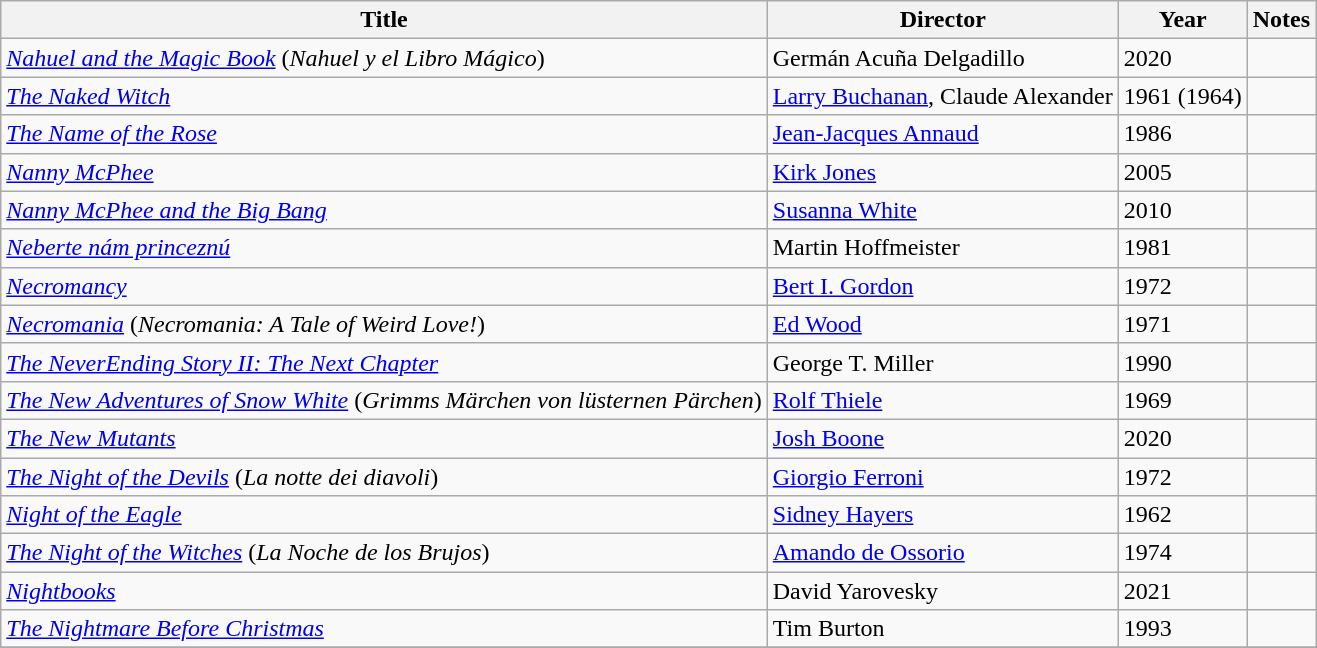<table class="wikitable">
<tr>
<th>Title</th>
<th>Director</th>
<th>Year</th>
<th>Notes</th>
</tr>
<tr>
<td><em><a href='#'>Nahuel and the Magic Book</a></em> (<em>Nahuel y el Libro Mágico</em>)</td>
<td>Germán Acuña Delgadillo</td>
<td>2020</td>
<td></td>
</tr>
<tr>
<td><em><a href='#'>The Naked Witch</a></em></td>
<td><a href='#'>Larry Buchanan</a>, Claude Alexander</td>
<td>1961 (1964)</td>
<td></td>
</tr>
<tr>
<td><em><a href='#'>The Name of the Rose</a></em></td>
<td><a href='#'>Jean-Jacques Annaud</a></td>
<td>1986</td>
<td></td>
</tr>
<tr>
<td><em><a href='#'>Nanny McPhee</a></em></td>
<td><a href='#'>Kirk Jones</a></td>
<td>2005</td>
<td></td>
</tr>
<tr>
<td><em><a href='#'>Nanny McPhee and the Big Bang</a></em></td>
<td><a href='#'>Susanna White</a></td>
<td>2010</td>
<td></td>
</tr>
<tr>
<td><em><a href='#'>Neberte nám princeznú</a></em></td>
<td>Martin Hoffmeister</td>
<td>1981</td>
<td></td>
</tr>
<tr>
<td><em><a href='#'>Necromancy</a></em></td>
<td><a href='#'>Bert I. Gordon</a></td>
<td>1972</td>
<td></td>
</tr>
<tr>
<td><em><a href='#'>Necromania</a></em>  (<em>Necromania: A Tale of Weird Love!</em>)</td>
<td><a href='#'>Ed Wood</a></td>
<td>1971</td>
<td></td>
</tr>
<tr>
<td><em><a href='#'>The NeverEnding Story II: The Next Chapter</a></em></td>
<td>George T. Miller</td>
<td>1990</td>
<td></td>
</tr>
<tr>
<td><em><a href='#'>The New Adventures of Snow White</a></em> (<em>Grimms Märchen von lüsternen Pärchen</em>)</td>
<td><a href='#'>Rolf Thiele</a></td>
<td>1969</td>
<td></td>
</tr>
<tr>
<td><em><a href='#'>The New Mutants</a></em></td>
<td><a href='#'>Josh Boone</a></td>
<td>2020</td>
<td></td>
</tr>
<tr>
<td><em><a href='#'>The Night of the Devils</a></em>  (<em>La notte dei diavoli</em>)</td>
<td><a href='#'>Giorgio Ferroni</a></td>
<td>1972</td>
<td></td>
</tr>
<tr>
<td><em><a href='#'>Night of the Eagle</a></em></td>
<td><a href='#'>Sidney Hayers</a></td>
<td>1962</td>
<td></td>
</tr>
<tr>
<td><em><a href='#'>The Night of the Witches</a></em> (<em>La Noche de los Brujos</em>)</td>
<td><a href='#'>Amando de Ossorio</a></td>
<td>1974</td>
<td></td>
</tr>
<tr>
<td><em><a href='#'>Nightbooks</a></em></td>
<td>David Yarovesky</td>
<td>2021</td>
<td></td>
</tr>
<tr>
<td><em><a href='#'>The Nightmare Before Christmas</a></em></td>
<td>Tim Burton</td>
<td>1993</td>
<td></td>
</tr>
<tr>
</tr>
</table>
